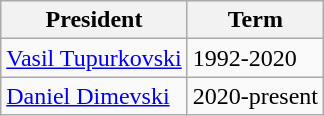<table class="wikitable">
<tr>
<th>President</th>
<th>Term</th>
</tr>
<tr>
<td><a href='#'>Vasil Tupurkovski</a></td>
<td>1992-2020</td>
</tr>
<tr>
<td><a href='#'>Daniel Dimevski</a></td>
<td>2020-present</td>
</tr>
</table>
